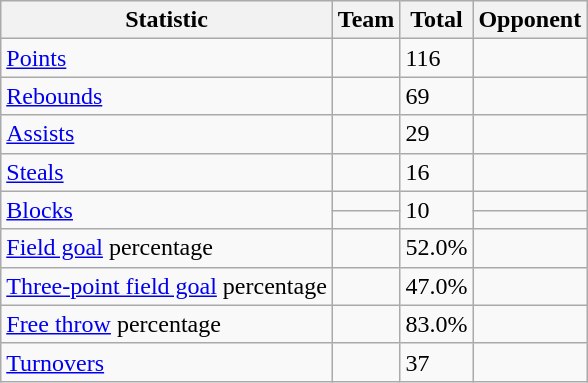<table class="wikitable">
<tr>
<th>Statistic</th>
<th>Team</th>
<th>Total</th>
<th>Opponent</th>
</tr>
<tr>
<td><a href='#'>Points</a></td>
<td></td>
<td>116</td>
<td></td>
</tr>
<tr>
<td><a href='#'>Rebounds</a></td>
<td></td>
<td>69</td>
<td></td>
</tr>
<tr>
<td><a href='#'>Assists</a></td>
<td></td>
<td>29</td>
<td></td>
</tr>
<tr>
<td><a href='#'>Steals</a></td>
<td></td>
<td>16</td>
<td></td>
</tr>
<tr>
<td rowspan="2"><a href='#'>Blocks</a></td>
<td></td>
<td rowspan="2">10</td>
<td></td>
</tr>
<tr>
<td></td>
<td></td>
</tr>
<tr>
<td><a href='#'>Field goal</a> percentage</td>
<td></td>
<td>52.0%</td>
<td></td>
</tr>
<tr>
<td><a href='#'>Three-point field goal</a> percentage</td>
<td></td>
<td>47.0%</td>
<td></td>
</tr>
<tr>
<td><a href='#'>Free throw</a> percentage</td>
<td></td>
<td>83.0%</td>
<td></td>
</tr>
<tr>
<td><a href='#'>Turnovers</a></td>
<td></td>
<td>37</td>
<td></td>
</tr>
</table>
